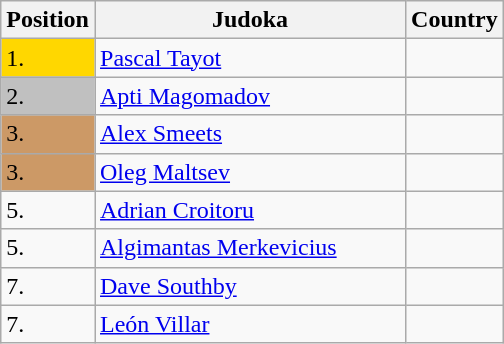<table class=wikitable>
<tr>
<th width=10>Position</th>
<th width=200>Judoka</th>
<th width=10>Country</th>
</tr>
<tr>
<td bgcolor=gold>1.</td>
<td><a href='#'>Pascal Tayot</a></td>
<td></td>
</tr>
<tr>
<td bgcolor=silver>2.</td>
<td><a href='#'>Apti Magomadov</a></td>
<td></td>
</tr>
<tr>
<td bgcolor=CC9966>3.</td>
<td><a href='#'>Alex Smeets</a></td>
<td></td>
</tr>
<tr>
<td bgcolor=CC9966>3.</td>
<td><a href='#'>Oleg Maltsev</a></td>
<td></td>
</tr>
<tr>
<td>5.</td>
<td><a href='#'>Adrian Croitoru</a></td>
<td></td>
</tr>
<tr>
<td>5.</td>
<td><a href='#'>Algimantas Merkevicius</a></td>
<td></td>
</tr>
<tr>
<td>7.</td>
<td><a href='#'>Dave Southby</a></td>
<td></td>
</tr>
<tr>
<td>7.</td>
<td><a href='#'>León Villar</a></td>
<td></td>
</tr>
</table>
